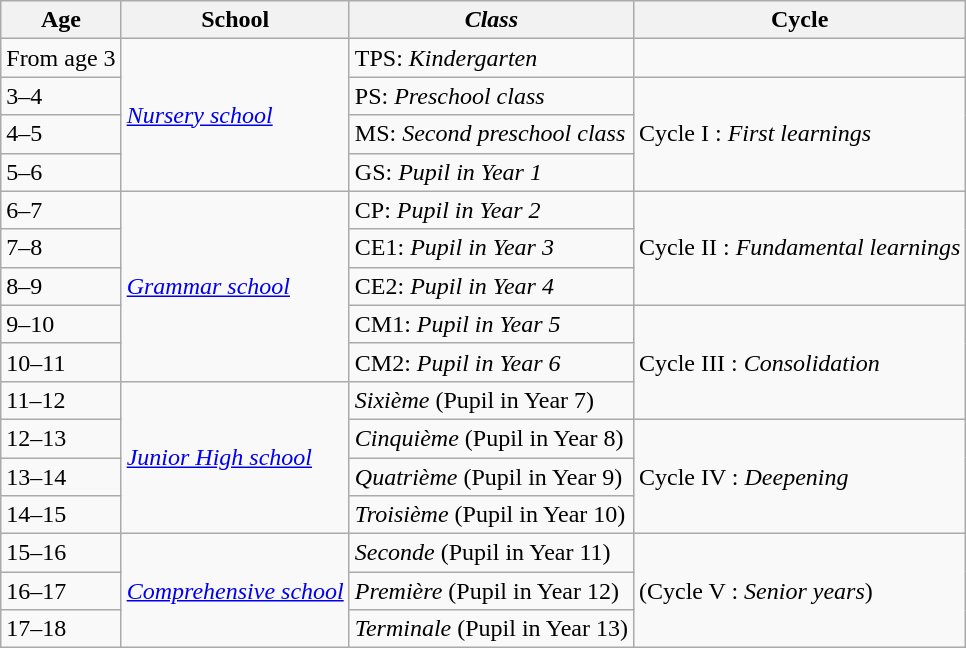<table class="wikitable">
<tr>
<th>Age</th>
<th>School</th>
<th><em>Class</em></th>
<th>Cycle</th>
</tr>
<tr>
<td>From age 3</td>
<td rowspan="4"><em><a href='#'>Nursery school</a></em></td>
<td>TPS: <em>Kindergarten</em></td>
<td></td>
</tr>
<tr>
<td>3–4</td>
<td>PS: <em>Preschool class</em></td>
<td rowspan="3">Cycle I : <em>First learnings</em></td>
</tr>
<tr>
<td>4–5</td>
<td>MS: <em>Second preschool class</em></td>
</tr>
<tr>
<td>5–6</td>
<td>GS: <em>Pupil in Year 1</em></td>
</tr>
<tr>
<td>6–7</td>
<td rowspan="5"><em><a href='#'>Grammar school</a></em></td>
<td>CP: <em>Pupil in Year 2</em></td>
<td rowspan="3">Cycle II : <em>Fundamental learnings</em></td>
</tr>
<tr>
<td>7–8</td>
<td>CE1: <em>Pupil in Year 3</em></td>
</tr>
<tr>
<td>8–9</td>
<td>CE2: <em>Pupil in Year 4</em></td>
</tr>
<tr>
<td>9–10</td>
<td>CM1: <em>Pupil in Year 5</em></td>
<td rowspan="3">Cycle III : <em>Consolidation</em></td>
</tr>
<tr>
<td>10–11</td>
<td>CM2: <em>Pupil in Year 6</em></td>
</tr>
<tr>
<td>11–12</td>
<td rowspan="4"><em><a href='#'>Junior High school</a></em></td>
<td><em>Sixième</em> (Pupil in Year 7)</td>
</tr>
<tr>
<td>12–13</td>
<td><em>Cinquième</em> (Pupil in Year 8)</td>
<td rowspan="3">Cycle IV : <em>Deepening</em></td>
</tr>
<tr>
<td>13–14</td>
<td><em>Quatrième</em> (Pupil in Year 9)</td>
</tr>
<tr>
<td>14–15</td>
<td><em>Troisième</em> (Pupil in Year 10)</td>
</tr>
<tr>
<td>15–16</td>
<td rowspan="3"><em><a href='#'>Comprehensive school</a></em></td>
<td><em>Seconde</em> (Pupil in Year 11)</td>
<td rowspan="3">(Cycle V : <em>Senior years</em>)</td>
</tr>
<tr>
<td>16–17</td>
<td><em>Première</em> (Pupil in Year 12)</td>
</tr>
<tr>
<td>17–18</td>
<td><em>Terminale</em> (Pupil in Year 13)</td>
</tr>
</table>
